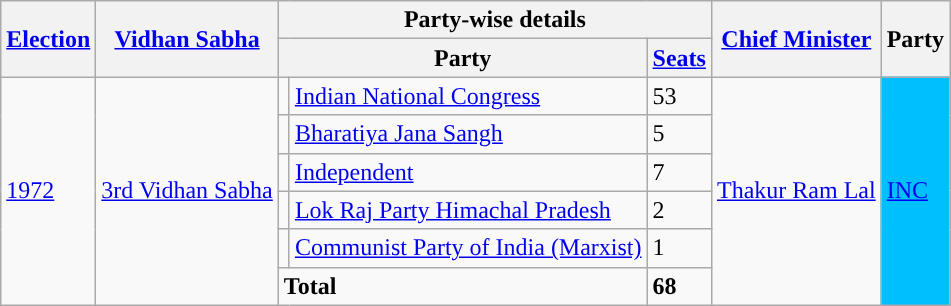<table class="wikitable sortable">
<tr>
<th rowspan="2"><a href='#'>Election</a></th>
<th rowspan="2"><a href='#'>Vidhan Sabha</a></th>
<th colspan="3">Party-wise details</th>
<th rowspan="2"><a href='#'>Chief Minister</a></th>
<th rowspan="2">Party</th>
</tr>
<tr>
<th colspan="2">Party</th>
<th><a href='#'>Seats</a></th>
</tr>
<tr>
<td rowspan="6"><a href='#'>1972</a></td>
<td rowspan="6"><a href='#'>3rd Vidhan Sabha</a></td>
<td style="background-color: "></td>
<td><a href='#'>Indian National Congress</a></td>
<td>53</td>
<td rowspan="6"><a href='#'>Thakur Ram Lal</a></td>
<td rowspan="6" bgcolor="#00BFFF"><a href='#'>INC</a></td>
</tr>
<tr>
<td style="background-color: "></td>
<td><a href='#'>Bharatiya Jana Sangh</a></td>
<td>5</td>
</tr>
<tr>
<td style="background-color: "></td>
<td><a href='#'>Independent</a></td>
<td>7</td>
</tr>
<tr>
<td style="background-color: "></td>
<td><a href='#'>Lok Raj Party Himachal Pradesh</a></td>
<td>2</td>
</tr>
<tr>
<td style="background-color: "></td>
<td><a href='#'>Communist Party of India (Marxist)</a></td>
<td>1</td>
</tr>
<tr>
<td colspan="2"><strong>Total</strong></td>
<td><strong>68</strong></td>
</tr>
</table>
